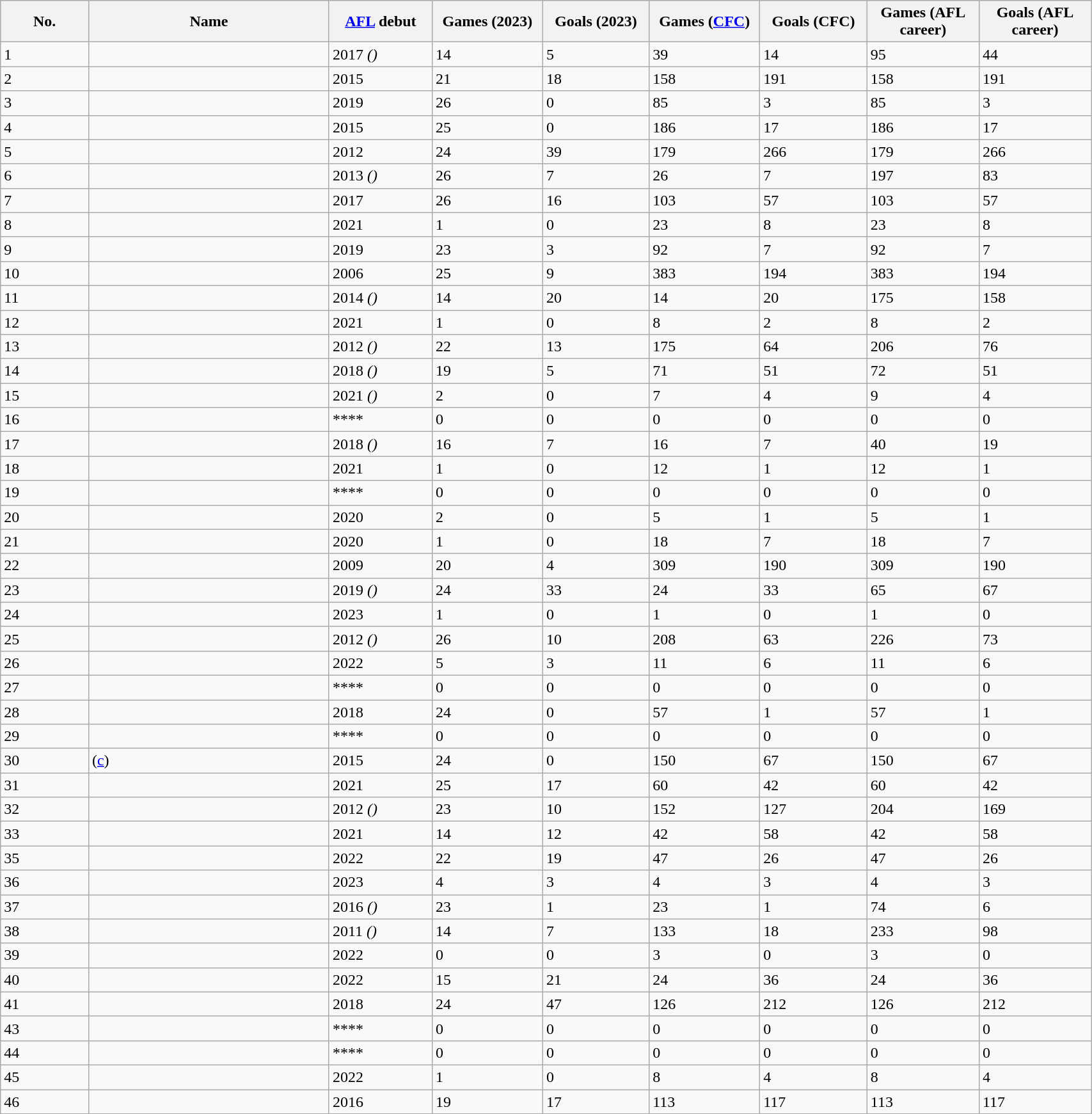<table class="wikitable sortable" style="width:90%;">
<tr style="background:#efefef;">
<th width=2%>No.</th>
<th width=6%>Name</th>
<th width=2%><a href='#'>AFL</a> debut</th>
<th width=2%>Games (2023)</th>
<th width=2%>Goals (2023)</th>
<th width=2%>Games (<a href='#'>CFC</a>)</th>
<th width=2%>Goals (CFC)</th>
<th width=2%>Games (AFL career)</th>
<th width=2%>Goals (AFL career)</th>
</tr>
<tr>
<td align=left>1</td>
<td></td>
<td>2017 <em>()</em></td>
<td>14</td>
<td>5</td>
<td>39</td>
<td>14</td>
<td>95</td>
<td>44</td>
</tr>
<tr>
<td align=left>2</td>
<td></td>
<td>2015</td>
<td>21</td>
<td>18</td>
<td>158</td>
<td>191</td>
<td>158</td>
<td>191</td>
</tr>
<tr>
<td align=left>3</td>
<td></td>
<td>2019</td>
<td>26</td>
<td>0</td>
<td>85</td>
<td>3</td>
<td>85</td>
<td>3</td>
</tr>
<tr>
<td align=left>4</td>
<td></td>
<td>2015</td>
<td>25</td>
<td>0</td>
<td>186</td>
<td>17</td>
<td>186</td>
<td>17</td>
</tr>
<tr>
<td align=left>5</td>
<td></td>
<td>2012</td>
<td>24</td>
<td>39</td>
<td>179</td>
<td>266</td>
<td>179</td>
<td>266</td>
</tr>
<tr>
<td align=left>6</td>
<td></td>
<td>2013 <em>()</em></td>
<td>26</td>
<td>7</td>
<td>26</td>
<td>7</td>
<td>197</td>
<td>83</td>
</tr>
<tr>
<td align=left>7</td>
<td></td>
<td>2017</td>
<td>26</td>
<td>16</td>
<td>103</td>
<td>57</td>
<td>103</td>
<td>57</td>
</tr>
<tr>
<td align=left>8</td>
<td></td>
<td>2021</td>
<td>1</td>
<td>0</td>
<td>23</td>
<td>8</td>
<td>23</td>
<td>8</td>
</tr>
<tr>
<td align=left>9</td>
<td></td>
<td>2019</td>
<td>23</td>
<td>3</td>
<td>92</td>
<td>7</td>
<td>92</td>
<td>7</td>
</tr>
<tr>
<td align=left>10</td>
<td></td>
<td>2006</td>
<td>25</td>
<td>9</td>
<td>383</td>
<td>194</td>
<td>383</td>
<td>194</td>
</tr>
<tr>
<td align=left>11</td>
<td></td>
<td>2014 <em>()</em></td>
<td>14</td>
<td>20</td>
<td>14</td>
<td>20</td>
<td>175</td>
<td>158</td>
</tr>
<tr>
<td align=left>12</td>
<td></td>
<td>2021</td>
<td>1</td>
<td>0</td>
<td>8</td>
<td>2</td>
<td>8</td>
<td>2</td>
</tr>
<tr>
<td align=left>13</td>
<td></td>
<td>2012 <em>()</em></td>
<td>22</td>
<td>13</td>
<td>175</td>
<td>64</td>
<td>206</td>
<td>76</td>
</tr>
<tr>
<td align=left>14</td>
<td></td>
<td>2018 <em>()</em></td>
<td>19</td>
<td>5</td>
<td>71</td>
<td>51</td>
<td>72</td>
<td>51</td>
</tr>
<tr>
<td align=left>15</td>
<td></td>
<td>2021 <em>()</em></td>
<td>2</td>
<td>0</td>
<td>7</td>
<td>4</td>
<td>9</td>
<td>4</td>
</tr>
<tr>
<td align=left>16</td>
<td></td>
<td>****</td>
<td>0</td>
<td>0</td>
<td>0</td>
<td>0</td>
<td>0</td>
<td>0</td>
</tr>
<tr>
<td align=left>17</td>
<td></td>
<td>2018 <em>()</em></td>
<td>16</td>
<td>7</td>
<td>16</td>
<td>7</td>
<td>40</td>
<td>19</td>
</tr>
<tr>
<td align=left>18</td>
<td></td>
<td>2021</td>
<td>1</td>
<td>0</td>
<td>12</td>
<td>1</td>
<td>12</td>
<td>1</td>
</tr>
<tr>
<td align=left>19</td>
<td></td>
<td>****</td>
<td>0</td>
<td>0</td>
<td>0</td>
<td>0</td>
<td>0</td>
<td>0</td>
</tr>
<tr>
<td align=left>20</td>
<td></td>
<td>2020</td>
<td>2</td>
<td>0</td>
<td>5</td>
<td>1</td>
<td>5</td>
<td>1</td>
</tr>
<tr>
<td align=left>21</td>
<td></td>
<td>2020</td>
<td>1</td>
<td>0</td>
<td>18</td>
<td>7</td>
<td>18</td>
<td>7</td>
</tr>
<tr>
<td align=left>22</td>
<td></td>
<td>2009</td>
<td>20</td>
<td>4</td>
<td>309</td>
<td>190</td>
<td>309</td>
<td>190</td>
</tr>
<tr>
<td align=left>23</td>
<td></td>
<td>2019 <em>()</em></td>
<td>24</td>
<td>33</td>
<td>24</td>
<td>33</td>
<td>65</td>
<td>67</td>
</tr>
<tr>
<td align=left>24</td>
<td></td>
<td>2023</td>
<td>1</td>
<td>0</td>
<td>1</td>
<td>0</td>
<td>1</td>
<td>0</td>
</tr>
<tr>
<td align=left>25</td>
<td></td>
<td>2012 <em>()</em></td>
<td>26</td>
<td>10</td>
<td>208</td>
<td>63</td>
<td>226</td>
<td>73</td>
</tr>
<tr>
<td align=left>26</td>
<td></td>
<td>2022</td>
<td>5</td>
<td>3</td>
<td>11</td>
<td>6</td>
<td>11</td>
<td>6</td>
</tr>
<tr>
<td align=left>27</td>
<td></td>
<td>****</td>
<td>0</td>
<td>0</td>
<td>0</td>
<td>0</td>
<td>0</td>
<td>0</td>
</tr>
<tr>
<td align=left>28</td>
<td></td>
<td>2018</td>
<td>24</td>
<td>0</td>
<td>57</td>
<td>1</td>
<td>57</td>
<td>1</td>
</tr>
<tr>
<td align=left>29</td>
<td></td>
<td>****</td>
<td>0</td>
<td>0</td>
<td>0</td>
<td>0</td>
<td>0</td>
<td>0</td>
</tr>
<tr>
<td align=left>30</td>
<td> (<a href='#'>c</a>)</td>
<td>2015</td>
<td>24</td>
<td>0</td>
<td>150</td>
<td>67</td>
<td>150</td>
<td>67</td>
</tr>
<tr>
<td align=left>31</td>
<td></td>
<td>2021</td>
<td>25</td>
<td>17</td>
<td>60</td>
<td>42</td>
<td>60</td>
<td>42</td>
</tr>
<tr>
<td align=left>32</td>
<td></td>
<td>2012 <em>()</em></td>
<td>23</td>
<td>10</td>
<td>152</td>
<td>127</td>
<td>204</td>
<td>169</td>
</tr>
<tr>
<td align=left>33</td>
<td></td>
<td>2021</td>
<td>14</td>
<td>12</td>
<td>42</td>
<td>58</td>
<td>42</td>
<td>58</td>
</tr>
<tr>
<td align=left>35</td>
<td></td>
<td>2022</td>
<td>22</td>
<td>19</td>
<td>47</td>
<td>26</td>
<td>47</td>
<td>26</td>
</tr>
<tr>
<td align=left>36</td>
<td></td>
<td>2023</td>
<td>4</td>
<td>3</td>
<td>4</td>
<td>3</td>
<td>4</td>
<td>3</td>
</tr>
<tr>
<td align=left>37</td>
<td></td>
<td>2016 <em>()</em></td>
<td>23</td>
<td>1</td>
<td>23</td>
<td>1</td>
<td>74</td>
<td>6</td>
</tr>
<tr>
<td align=left>38</td>
<td></td>
<td>2011 <em>()</em></td>
<td>14</td>
<td>7</td>
<td>133</td>
<td>18</td>
<td>233</td>
<td>98</td>
</tr>
<tr>
<td align=left>39</td>
<td></td>
<td>2022</td>
<td>0</td>
<td>0</td>
<td>3</td>
<td>0</td>
<td>3</td>
<td>0</td>
</tr>
<tr>
<td align=left>40</td>
<td></td>
<td>2022</td>
<td>15</td>
<td>21</td>
<td>24</td>
<td>36</td>
<td>24</td>
<td>36</td>
</tr>
<tr>
<td align=left>41</td>
<td></td>
<td>2018</td>
<td>24</td>
<td>47</td>
<td>126</td>
<td>212</td>
<td>126</td>
<td>212</td>
</tr>
<tr>
<td align=left>43</td>
<td></td>
<td>****</td>
<td>0</td>
<td>0</td>
<td>0</td>
<td>0</td>
<td>0</td>
<td>0</td>
</tr>
<tr>
<td align=left>44</td>
<td></td>
<td>****</td>
<td>0</td>
<td>0</td>
<td>0</td>
<td>0</td>
<td>0</td>
<td>0</td>
</tr>
<tr>
<td align=left>45</td>
<td></td>
<td>2022</td>
<td>1</td>
<td>0</td>
<td>8</td>
<td>4</td>
<td>8</td>
<td>4</td>
</tr>
<tr>
<td align=left>46</td>
<td></td>
<td>2016</td>
<td>19</td>
<td>17</td>
<td>113</td>
<td>117</td>
<td>113</td>
<td>117</td>
</tr>
</table>
